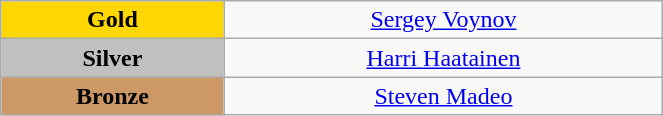<table class="wikitable" style="text-align:center; " width="35%">
<tr>
<td bgcolor="gold"><strong>Gold</strong></td>
<td><a href='#'>Sergey Voynov</a><br>  <small><em></em></small></td>
</tr>
<tr>
<td bgcolor="silver"><strong>Silver</strong></td>
<td><a href='#'>Harri Haatainen</a><br>  <small><em></em></small></td>
</tr>
<tr>
<td bgcolor="CC9966"><strong>Bronze</strong></td>
<td><a href='#'>Steven Madeo</a><br>  <small><em></em></small></td>
</tr>
</table>
